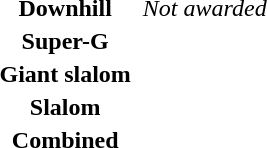<table>
<tr valign="top">
<th scope="row" rowspan=2>Downhill<br></th>
<td></td>
<td rowspan=2><em>Not awarded</em></td>
<td rowspan=2></td>
</tr>
<tr>
<td></td>
</tr>
<tr>
<th scope="row" rowspan=1>Super-G<br></th>
<td></td>
<td></td>
<td></td>
</tr>
<tr>
<th scope="row">Giant slalom<br></th>
<td></td>
<td></td>
<td></td>
</tr>
<tr>
<th scope="row">Slalom<br></th>
<td></td>
<td></td>
<td></td>
</tr>
<tr>
<th scope="row">Combined<br></th>
<td></td>
<td></td>
<td></td>
</tr>
</table>
